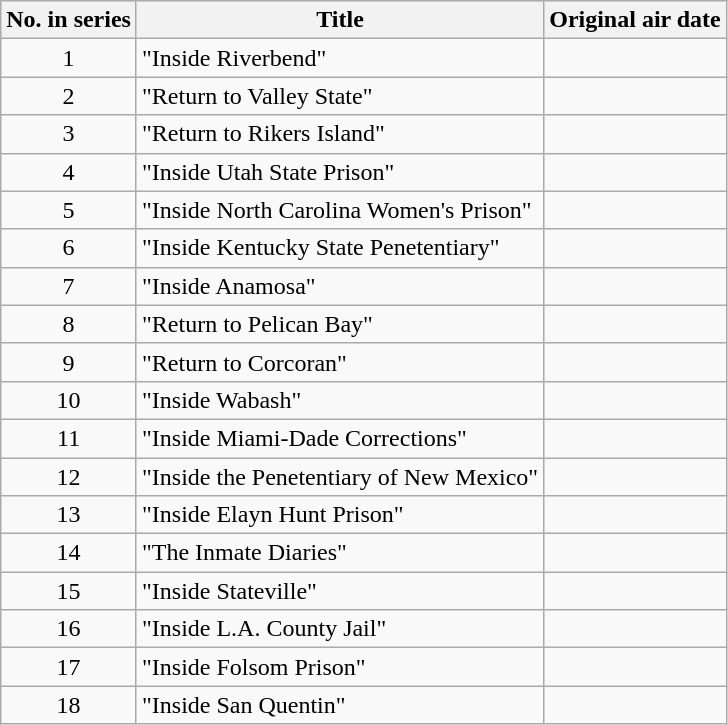<table class="wikitable plainrowheaders" style="text-align:center">
<tr>
<th scope="col">No. in series</th>
<th scope="col">Title</th>
<th scope="col">Original air date</th>
</tr>
<tr>
<td scope="row">1</td>
<td style="text-align:left">"Inside Riverbend"</td>
<td></td>
</tr>
<tr>
<td scope="row">2</td>
<td style="text-align:left">"Return to Valley State"</td>
<td></td>
</tr>
<tr>
<td scope="row">3</td>
<td style="text-align:left">"Return to Rikers Island"</td>
<td></td>
</tr>
<tr>
<td scope="row">4</td>
<td style="text-align:left">"Inside Utah State Prison"</td>
<td></td>
</tr>
<tr>
<td scope="row">5</td>
<td style="text-align:left">"Inside North Carolina Women's Prison"</td>
<td></td>
</tr>
<tr>
<td scope="row">6</td>
<td style="text-align:left">"Inside Kentucky State Penetentiary"</td>
<td></td>
</tr>
<tr>
<td scope="row">7</td>
<td style="text-align:left">"Inside Anamosa"</td>
<td></td>
</tr>
<tr>
<td scope="row">8</td>
<td style="text-align:left">"Return to Pelican Bay"</td>
<td></td>
</tr>
<tr>
<td scope="row">9</td>
<td style="text-align:left">"Return to Corcoran"</td>
<td></td>
</tr>
<tr>
<td scope="row">10</td>
<td style="text-align:left">"Inside Wabash"</td>
<td></td>
</tr>
<tr>
<td scope="row">11</td>
<td style="text-align:left">"Inside Miami-Dade Corrections"</td>
<td></td>
</tr>
<tr>
<td scope="row">12</td>
<td style="text-align:left">"Inside the Penetentiary of New Mexico"</td>
<td></td>
</tr>
<tr>
<td scope="row">13</td>
<td style="text-align:left">"Inside Elayn Hunt Prison"</td>
<td></td>
</tr>
<tr>
<td scope="row">14</td>
<td style="text-align:left">"The Inmate Diaries"</td>
<td></td>
</tr>
<tr>
<td scope="row">15</td>
<td style="text-align:left">"Inside Stateville"</td>
<td></td>
</tr>
<tr>
<td scope="row">16</td>
<td style="text-align:left">"Inside L.A. County Jail"</td>
<td></td>
</tr>
<tr>
<td scope="row">17</td>
<td style="text-align:left">"Inside Folsom Prison"</td>
<td></td>
</tr>
<tr>
<td scope="row">18</td>
<td style="text-align:left">"Inside San Quentin"</td>
<td></td>
</tr>
</table>
